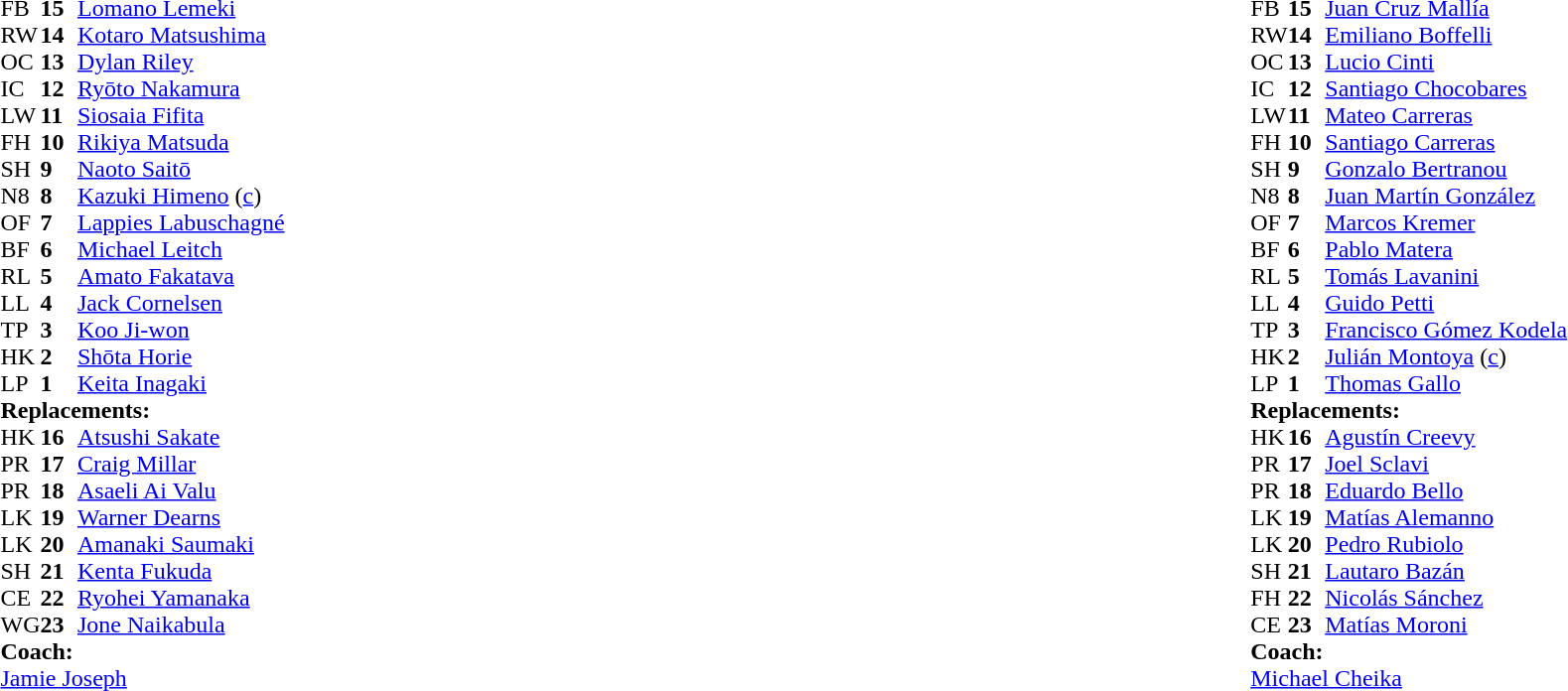<table style="width:100%;">
<tr>
<td style="vertical-align:top; width:50%;"><br><table style="font-size: 100%" cellspacing="0" cellpadding="0">
<tr>
<th width="25"></th>
<th width="25"></th>
</tr>
<tr>
<td>FB</td>
<td><strong>15</strong></td>
<td><a href='#'>Lomano Lemeki</a></td>
</tr>
<tr>
<td>RW</td>
<td><strong>14</strong></td>
<td><a href='#'>Kotaro Matsushima</a></td>
<td></td>
<td></td>
</tr>
<tr>
<td>OC</td>
<td><strong>13</strong></td>
<td><a href='#'>Dylan Riley</a></td>
</tr>
<tr>
<td>IC</td>
<td><strong>12</strong></td>
<td><a href='#'>Ryōto Nakamura</a></td>
<td></td>
<td></td>
</tr>
<tr>
<td>LW</td>
<td><strong>11</strong></td>
<td><a href='#'>Siosaia Fifita</a></td>
</tr>
<tr>
<td>FH</td>
<td><strong>10</strong></td>
<td><a href='#'>Rikiya Matsuda</a></td>
</tr>
<tr>
<td>SH</td>
<td><strong>9</strong></td>
<td><a href='#'>Naoto Saitō</a></td>
</tr>
<tr>
<td>N8</td>
<td><strong>8</strong></td>
<td><a href='#'>Kazuki Himeno</a> (<a href='#'>c</a>)</td>
</tr>
<tr>
<td>OF</td>
<td><strong>7</strong></td>
<td><a href='#'>Lappies Labuschagné</a></td>
<td></td>
<td></td>
</tr>
<tr>
<td>BF</td>
<td><strong>6</strong></td>
<td><a href='#'>Michael Leitch</a></td>
</tr>
<tr>
<td>RL</td>
<td><strong>5</strong></td>
<td><a href='#'>Amato Fakatava</a></td>
<td></td>
<td></td>
</tr>
<tr>
<td>LL</td>
<td><strong>4</strong></td>
<td><a href='#'>Jack Cornelsen</a></td>
</tr>
<tr>
<td>TP</td>
<td><strong>3</strong></td>
<td><a href='#'>Koo Ji-won</a></td>
<td></td>
<td></td>
</tr>
<tr>
<td>HK</td>
<td><strong>2</strong></td>
<td><a href='#'>Shōta Horie</a></td>
<td></td>
<td></td>
</tr>
<tr>
<td>LP</td>
<td><strong>1</strong></td>
<td><a href='#'>Keita Inagaki</a></td>
<td></td>
<td></td>
</tr>
<tr>
<td colspan="3"><strong>Replacements:</strong></td>
</tr>
<tr>
<td>HK</td>
<td><strong>16</strong></td>
<td><a href='#'>Atsushi Sakate</a></td>
<td></td>
<td></td>
</tr>
<tr>
<td>PR</td>
<td><strong>17</strong></td>
<td><a href='#'>Craig Millar</a></td>
<td></td>
<td></td>
</tr>
<tr>
<td>PR</td>
<td><strong>18</strong></td>
<td><a href='#'>Asaeli Ai Valu</a></td>
<td></td>
<td></td>
</tr>
<tr>
<td>LK</td>
<td><strong>19</strong></td>
<td><a href='#'>Warner Dearns</a></td>
<td></td>
<td></td>
</tr>
<tr>
<td>LK</td>
<td><strong>20</strong></td>
<td><a href='#'>Amanaki Saumaki</a></td>
<td></td>
<td></td>
</tr>
<tr>
<td>SH</td>
<td><strong>21</strong></td>
<td><a href='#'>Kenta Fukuda</a></td>
</tr>
<tr>
<td>CE</td>
<td><strong>22</strong></td>
<td><a href='#'>Ryohei Yamanaka</a></td>
<td></td>
<td></td>
</tr>
<tr>
<td>WG</td>
<td><strong>23</strong></td>
<td><a href='#'>Jone Naikabula</a></td>
<td></td>
<td></td>
</tr>
<tr>
<td colspan="3"><strong>Coach:</strong></td>
</tr>
<tr>
<td colspan="3"> <a href='#'>Jamie Joseph</a></td>
</tr>
</table>
</td>
<td style="vertical-align:top"></td>
<td style="vertical-align:top;width:50%"><br><table cellspacing="0" cellpadding="0" style="font-size:100%; margin:auto;">
<tr>
<th width="25"></th>
<th width="25"></th>
</tr>
<tr>
<td>FB</td>
<td><strong>15</strong></td>
<td><a href='#'>Juan Cruz Mallía</a></td>
</tr>
<tr>
<td>RW</td>
<td><strong>14</strong></td>
<td><a href='#'>Emiliano Boffelli</a></td>
</tr>
<tr>
<td>OC</td>
<td><strong>13</strong></td>
<td><a href='#'>Lucio Cinti</a></td>
<td></td>
<td></td>
</tr>
<tr>
<td>IC</td>
<td><strong>12</strong></td>
<td><a href='#'>Santiago Chocobares</a></td>
</tr>
<tr>
<td>LW</td>
<td><strong>11</strong></td>
<td><a href='#'>Mateo Carreras</a></td>
</tr>
<tr>
<td>FH</td>
<td><strong>10</strong></td>
<td><a href='#'>Santiago Carreras</a></td>
<td></td>
<td></td>
</tr>
<tr>
<td>SH</td>
<td><strong>9</strong></td>
<td><a href='#'>Gonzalo Bertranou</a></td>
<td></td>
<td></td>
</tr>
<tr>
<td>N8</td>
<td><strong>8</strong></td>
<td><a href='#'>Juan Martín González</a></td>
</tr>
<tr>
<td>OF</td>
<td><strong>7</strong></td>
<td><a href='#'>Marcos Kremer</a></td>
</tr>
<tr>
<td>BF</td>
<td><strong>6</strong></td>
<td><a href='#'>Pablo Matera</a></td>
<td></td>
<td></td>
</tr>
<tr>
<td>RL</td>
<td><strong>5</strong></td>
<td><a href='#'>Tomás Lavanini</a></td>
<td></td>
<td></td>
</tr>
<tr>
<td>LL</td>
<td><strong>4</strong></td>
<td><a href='#'>Guido Petti</a></td>
</tr>
<tr>
<td>TP</td>
<td><strong>3</strong></td>
<td><a href='#'>Francisco Gómez Kodela</a></td>
<td></td>
<td></td>
<td></td>
</tr>
<tr>
<td>HK</td>
<td><strong>2</strong></td>
<td><a href='#'>Julián Montoya</a> (<a href='#'>c</a>)</td>
<td></td>
<td></td>
</tr>
<tr>
<td>LP</td>
<td><strong>1</strong></td>
<td><a href='#'>Thomas Gallo</a></td>
<td></td>
<td></td>
</tr>
<tr>
<td colspan="3"><strong>Replacements:</strong></td>
</tr>
<tr>
<td>HK</td>
<td><strong>16</strong></td>
<td><a href='#'>Agustín Creevy</a></td>
<td></td>
<td></td>
</tr>
<tr>
<td>PR</td>
<td><strong>17</strong></td>
<td><a href='#'>Joel Sclavi</a></td>
<td></td>
<td></td>
</tr>
<tr>
<td>PR</td>
<td><strong>18</strong></td>
<td><a href='#'>Eduardo Bello</a></td>
<td></td>
<td></td>
<td></td>
</tr>
<tr>
<td>LK</td>
<td><strong>19</strong></td>
<td><a href='#'>Matías Alemanno</a></td>
<td></td>
<td></td>
</tr>
<tr>
<td>LK</td>
<td><strong>20</strong></td>
<td><a href='#'>Pedro Rubiolo</a></td>
<td></td>
<td></td>
</tr>
<tr>
<td>SH</td>
<td><strong>21</strong></td>
<td><a href='#'>Lautaro Bazán</a></td>
<td></td>
<td></td>
</tr>
<tr>
<td>FH</td>
<td><strong>22</strong></td>
<td><a href='#'>Nicolás Sánchez</a></td>
<td></td>
<td></td>
</tr>
<tr>
<td>CE</td>
<td><strong>23</strong></td>
<td><a href='#'>Matías Moroni</a></td>
<td></td>
<td></td>
</tr>
<tr>
<td colspan="3"><strong>Coach:</strong></td>
</tr>
<tr>
<td colspan="3"> <a href='#'>Michael Cheika</a></td>
</tr>
</table>
</td>
</tr>
</table>
